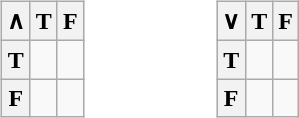<table>
<tr>
<td style="width:80px;"></td>
<td><br><table class="wikitable" style="margin:1em auto 1em auto; text-align:center;">
<tr>
<th>∧</th>
<th>T</th>
<th>F</th>
</tr>
<tr>
<th>T</th>
<td></td>
<td></td>
</tr>
<tr>
<th>F</th>
<td></td>
<td></td>
</tr>
</table>
</td>
<td style="width:80px;"></td>
<td><br><table class="wikitable" style="margin:1em auto 1em auto; text-align:center;">
<tr>
<th>∨</th>
<th>T</th>
<th>F</th>
</tr>
<tr>
<th>T</th>
<td></td>
<td></td>
</tr>
<tr>
<th>F</th>
<td></td>
<td></td>
</tr>
</table>
</td>
</tr>
</table>
